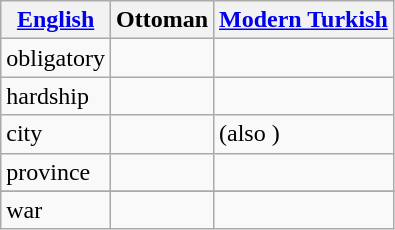<table class="wikitable">
<tr>
<th><a href='#'>English</a></th>
<th>Ottoman</th>
<th><a href='#'>Modern Turkish</a></th>
</tr>
<tr>
<td>obligatory</td>
<td> </td>
<td></td>
</tr>
<tr>
<td>hardship</td>
<td> </td>
<td></td>
</tr>
<tr>
<td>city</td>
<td> </td>
<td> (also )</td>
</tr>
<tr>
<td>province</td>
<td> </td>
<td></td>
</tr>
<tr>
</tr>
<tr>
<td>war</td>
<td> </td>
<td></td>
</tr>
</table>
